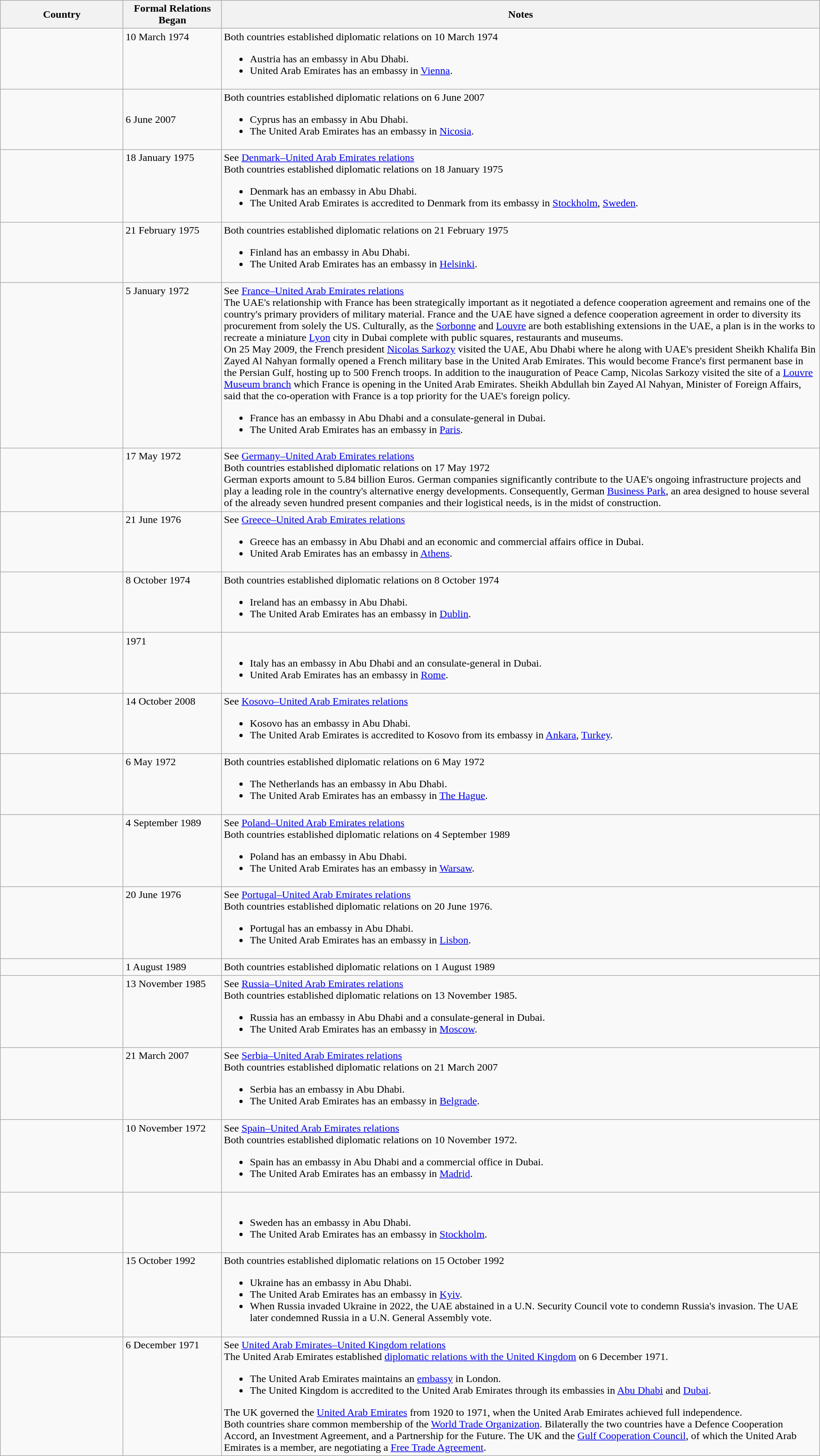<table class="wikitable sortable" style="width:100%; margin:auto">
<tr>
<th style="width:15%;">Country</th>
<th style="width:12%;">Formal Relations Began</th>
<th>Notes</th>
</tr>
<tr valign="top">
<td></td>
<td>10 March 1974</td>
<td>Both countries established diplomatic relations on 10 March 1974<br><ul><li>Austria has an embassy in Abu Dhabi.</li><li>United Arab Emirates has an embassy in <a href='#'>Vienna</a>.</li></ul></td>
</tr>
<tr>
<td></td>
<td>6 June 2007</td>
<td>Both countries established diplomatic relations on 6 June 2007<br><ul><li>Cyprus has an embassy in Abu Dhabi.</li><li>The United Arab Emirates has an embassy in <a href='#'>Nicosia</a>.</li></ul></td>
</tr>
<tr valign="top">
<td></td>
<td>18 January 1975</td>
<td>See <a href='#'>Denmark–United Arab Emirates relations</a><br>Both countries established diplomatic relations on 18 January 1975<ul><li>Denmark has an embassy in Abu Dhabi.</li><li>The United Arab Emirates is accredited to Denmark from its embassy in <a href='#'>Stockholm</a>, <a href='#'>Sweden</a>.</li></ul></td>
</tr>
<tr valign="top">
<td></td>
<td>21 February 1975</td>
<td>Both countries established diplomatic relations on 21 February 1975<br><ul><li>Finland has an embassy in Abu Dhabi.</li><li>The United Arab Emirates has an embassy in <a href='#'>Helsinki</a>.</li></ul></td>
</tr>
<tr valign="top">
<td></td>
<td>5 January 1972</td>
<td>See <a href='#'>France–United Arab Emirates relations</a><br>The UAE's relationship with France has been strategically important as it negotiated a defence cooperation agreement and remains one of the country's primary providers of military material. France and the UAE have signed a defence cooperation agreement in order to diversity its procurement from solely the US. Culturally, as the <a href='#'>Sorbonne</a> and <a href='#'>Louvre</a> are both establishing extensions in the UAE, a plan is in the works to recreate a miniature <a href='#'>Lyon</a> city in Dubai complete with public squares, restaurants and museums.<br>On 25 May 2009, the French president <a href='#'>Nicolas Sarkozy</a> visited the UAE, Abu Dhabi where he along with UAE's president Sheikh Khalifa Bin Zayed Al Nahyan formally opened a French military base in the United Arab Emirates. This would become France's first permanent base in the Persian Gulf, hosting up to 500 French troops. In addition to the inauguration of Peace Camp, Nicolas Sarkozy visited the site of a <a href='#'>Louvre Museum branch</a> which France is opening in the United Arab Emirates. Sheikh Abdullah bin Zayed Al Nahyan, Minister of Foreign Affairs, said that the co-operation with France is a top priority for the UAE's foreign policy.<ul><li>France has an embassy in Abu Dhabi and a consulate-general in Dubai.</li><li>The United Arab Emirates has an embassy in <a href='#'>Paris</a>.</li></ul></td>
</tr>
<tr valign="top">
<td></td>
<td>17 May 1972</td>
<td>See <a href='#'>Germany–United Arab Emirates relations</a><br>Both countries established diplomatic relations on 17 May 1972<br>German exports amount to 5.84 billion Euros. German companies significantly contribute to the UAE's ongoing infrastructure projects and play a leading role in the country's alternative energy developments. Consequently, German <a href='#'>Business Park</a>, an area designed to house several of the already seven hundred present companies and their logistical needs, is in the midst of construction.</td>
</tr>
<tr valign="top">
<td></td>
<td>21 June 1976</td>
<td>See <a href='#'>Greece–United Arab Emirates relations</a><br><ul><li>Greece has an embassy in Abu Dhabi and an economic and commercial affairs office in Dubai.</li><li>United Arab Emirates has an embassy in <a href='#'>Athens</a>.</li></ul></td>
</tr>
<tr valign="top">
<td></td>
<td>8 October 1974</td>
<td>Both countries established diplomatic relations on 8 October 1974<br><ul><li>Ireland has an embassy in Abu Dhabi.</li><li>The United Arab Emirates has an embassy in <a href='#'>Dublin</a>.</li></ul></td>
</tr>
<tr valign="top">
<td></td>
<td>1971</td>
<td><br><ul><li>Italy has an embassy in Abu Dhabi and an consulate-general in Dubai.</li><li>United Arab Emirates has an embassy in <a href='#'>Rome</a>.</li></ul></td>
</tr>
<tr valign="top">
<td></td>
<td>14 October 2008</td>
<td>See <a href='#'>Kosovo–United Arab Emirates relations</a><br><ul><li>Kosovo has an embassy in Abu Dhabi.</li><li>The United Arab Emirates is accredited to Kosovo from its embassy in <a href='#'>Ankara</a>, <a href='#'>Turkey</a>.</li></ul></td>
</tr>
<tr valign="top">
<td></td>
<td>6 May 1972</td>
<td>Both countries established diplomatic relations on 6 May 1972<br><ul><li>The Netherlands has an embassy in Abu Dhabi.</li><li>The United Arab Emirates has an embassy in <a href='#'>The Hague</a>.</li></ul></td>
</tr>
<tr valign="top">
<td></td>
<td>4 September 1989</td>
<td>See <a href='#'>Poland–United Arab Emirates relations</a><br>Both countries established diplomatic relations on 4 September 1989<ul><li>Poland has an embassy in Abu Dhabi.</li><li>The United Arab Emirates has an embassy in <a href='#'>Warsaw</a>.</li></ul></td>
</tr>
<tr valign="top">
<td></td>
<td>20 June 1976</td>
<td>See <a href='#'>Portugal–United Arab Emirates relations</a><br>Both countries established diplomatic relations on 20 June 1976.<ul><li>Portugal has an embassy in Abu Dhabi.</li><li>The United Arab Emirates has an embassy in <a href='#'>Lisbon</a>.</li></ul></td>
</tr>
<tr>
<td></td>
<td>1 August 1989</td>
<td>Both countries established diplomatic relations on 1 August 1989</td>
</tr>
<tr valign="top">
<td></td>
<td>13 November 1985</td>
<td>See <a href='#'>Russia–United Arab Emirates relations</a><br>Both countries established diplomatic relations on 13 November 1985.<ul><li>Russia has an embassy in Abu Dhabi and a consulate-general in Dubai.</li><li>The United Arab Emirates has an embassy in <a href='#'>Moscow</a>.</li></ul></td>
</tr>
<tr valign="top">
<td></td>
<td>21 March 2007</td>
<td>See <a href='#'>Serbia–United Arab Emirates relations</a><br>Both countries established diplomatic relations on 21 March 2007<ul><li>Serbia has an embassy in Abu Dhabi.</li><li>The United Arab Emirates has an embassy in <a href='#'>Belgrade</a>.</li></ul></td>
</tr>
<tr valign="top">
<td></td>
<td>10 November 1972</td>
<td>See <a href='#'>Spain–United Arab Emirates relations</a><br>Both countries established diplomatic relations on 10 November 1972.<ul><li>Spain has an embassy in Abu Dhabi and a commercial office in Dubai.</li><li>The United Arab Emirates has an embassy in <a href='#'>Madrid</a>.</li></ul></td>
</tr>
<tr valign="top">
<td></td>
<td></td>
<td><br><ul><li>Sweden has an embassy in Abu Dhabi.</li><li>The United Arab Emirates has an embassy in <a href='#'>Stockholm</a>.</li></ul></td>
</tr>
<tr valign="top">
<td></td>
<td>15 October 1992</td>
<td>Both countries established diplomatic relations on 15 October 1992<br><ul><li>Ukraine has an embassy in Abu Dhabi.</li><li>The United Arab Emirates has an embassy in <a href='#'>Kyiv</a>.</li><li>When Russia invaded Ukraine in 2022, the UAE abstained in a U.N. Security Council vote to condemn Russia's invasion. The UAE later condemned Russia in a U.N. General Assembly vote.</li></ul></td>
</tr>
<tr valign="top">
<td></td>
<td>6 December 1971</td>
<td>See <a href='#'>United Arab Emirates–United Kingdom relations</a><br>The United Arab Emirates established <a href='#'>diplomatic relations with the United Kingdom</a> on 6 December 1971.<ul><li>The United Arab Emirates maintains an <a href='#'>embassy</a> in London.</li><li>The United Kingdom is accredited to the United Arab Emirates through its embassies in <a href='#'>Abu Dhabi</a> and <a href='#'>Dubai</a>.</li></ul>The UK governed the <a href='#'>United Arab Emirates</a> from 1920 to 1971, when the United Arab Emirates achieved full independence.<br>Both countries share common membership of the <a href='#'>World Trade Organization</a>.  Bilaterally the two countries have a Defence Cooperation Accord, an Investment Agreement, and a Partnership for the Future. The UK and the <a href='#'>Gulf Cooperation Council</a>, of which the United Arab Emirates is a member, are negotiating a <a href='#'>Free Trade Agreement</a>.</td>
</tr>
</table>
